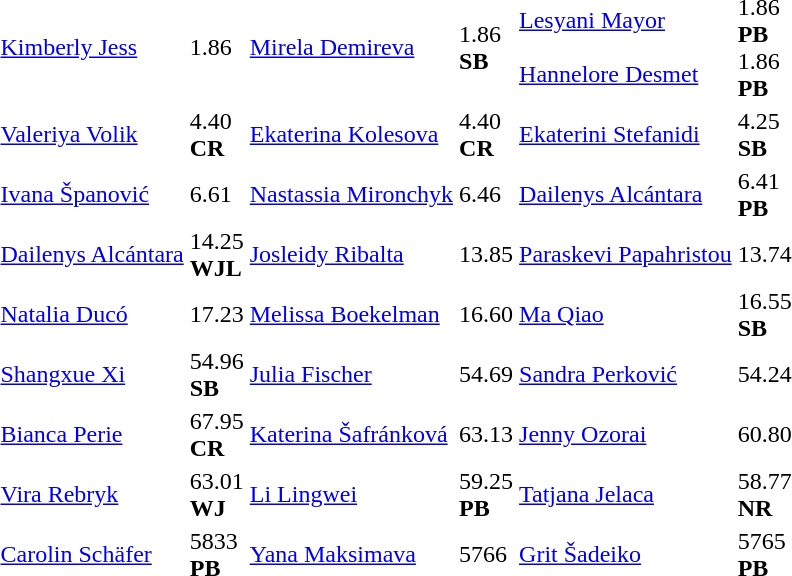<table>
<tr>
<td></td>
<td><a href='#'>Kimberly Jess</a><br></td>
<td>1.86</td>
<td><a href='#'>Mirela Demireva</a><br></td>
<td>1.86<br><strong>SB</strong></td>
<td><a href='#'>Lesyani Mayor</a><br><br><a href='#'>Hannelore Desmet</a><br> </td>
<td>1.86 <br><strong>PB</strong><br>1.86 <br><strong>PB</strong></td>
</tr>
<tr>
<td></td>
<td><a href='#'>Valeriya Volik</a> <br></td>
<td>4.40<br><strong>CR</strong></td>
<td><a href='#'>Ekaterina Kolesova</a>  <br></td>
<td>4.40<br><strong>CR</strong></td>
<td><a href='#'>Ekaterini Stefanidi</a> <br></td>
<td>4.25<br><strong>SB</strong></td>
</tr>
<tr>
<td></td>
<td><a href='#'>Ivana Španović</a><br></td>
<td>6.61</td>
<td><a href='#'>Nastassia Mironchyk</a><br></td>
<td>6.46</td>
<td><a href='#'>Dailenys Alcántara</a><br></td>
<td>6.41<br><strong>PB</strong></td>
</tr>
<tr>
<td></td>
<td><a href='#'>Dailenys Alcántara</a><br></td>
<td>14.25 <br><strong>WJL</strong></td>
<td><a href='#'>Josleidy Ribalta</a><br></td>
<td>13.85</td>
<td><a href='#'>Paraskevi Papahristou</a><br></td>
<td>13.74</td>
</tr>
<tr>
<td></td>
<td><a href='#'>Natalia Ducó</a><br></td>
<td>17.23</td>
<td><a href='#'>Melissa Boekelman</a><br></td>
<td>16.60</td>
<td><a href='#'>Ma Qiao</a><br></td>
<td>16.55<br><strong>SB</strong></td>
</tr>
<tr>
<td></td>
<td><a href='#'>Shangxue Xi</a><br></td>
<td>54.96 <br><strong>SB</strong></td>
<td><a href='#'>Julia Fischer</a><br></td>
<td>54.69</td>
<td><a href='#'>Sandra Perković</a><br></td>
<td>54.24</td>
</tr>
<tr>
<td></td>
<td><a href='#'>Bianca Perie</a><br></td>
<td>67.95<br><strong>CR</strong></td>
<td><a href='#'>Katerina Šafránková</a><br></td>
<td>63.13</td>
<td><a href='#'>Jenny Ozorai</a><br></td>
<td>60.80</td>
</tr>
<tr>
<td></td>
<td><a href='#'>Vira Rebryk</a><br></td>
<td>63.01<br><strong>WJ</strong></td>
<td><a href='#'>Li Lingwei</a><br></td>
<td>59.25<br><strong>PB</strong></td>
<td><a href='#'>Tatjana Jelaca</a><br></td>
<td>58.77 <br><strong>NR</strong></td>
</tr>
<tr>
<td></td>
<td><a href='#'>Carolin Schäfer</a><br></td>
<td>5833<br><strong>PB</strong></td>
<td><a href='#'>Yana Maksimava</a><br></td>
<td>5766</td>
<td><a href='#'>Grit Šadeiko</a><br></td>
<td>5765<br><strong>PB</strong></td>
</tr>
<tr>
<td colspan=8></td>
</tr>
</table>
